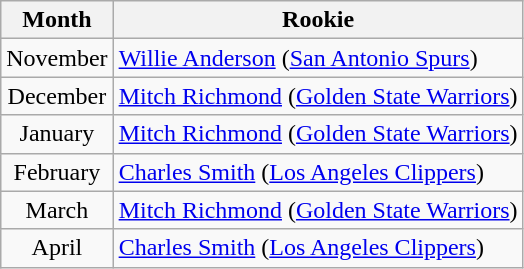<table class="wikitable">
<tr>
<th>Month</th>
<th>Rookie</th>
</tr>
<tr>
<td align=center>November</td>
<td><a href='#'>Willie Anderson</a> (<a href='#'>San Antonio Spurs</a>)</td>
</tr>
<tr>
<td align=center>December</td>
<td><a href='#'>Mitch Richmond</a> (<a href='#'>Golden State Warriors</a>)</td>
</tr>
<tr>
<td align=center>January</td>
<td><a href='#'>Mitch Richmond</a> (<a href='#'>Golden State Warriors</a>)</td>
</tr>
<tr>
<td align=center>February</td>
<td><a href='#'>Charles Smith</a> (<a href='#'>Los Angeles Clippers</a>)</td>
</tr>
<tr>
<td align=center>March</td>
<td><a href='#'>Mitch Richmond</a> (<a href='#'>Golden State Warriors</a>)</td>
</tr>
<tr>
<td align=center>April</td>
<td><a href='#'>Charles Smith</a> (<a href='#'>Los Angeles Clippers</a>)</td>
</tr>
</table>
